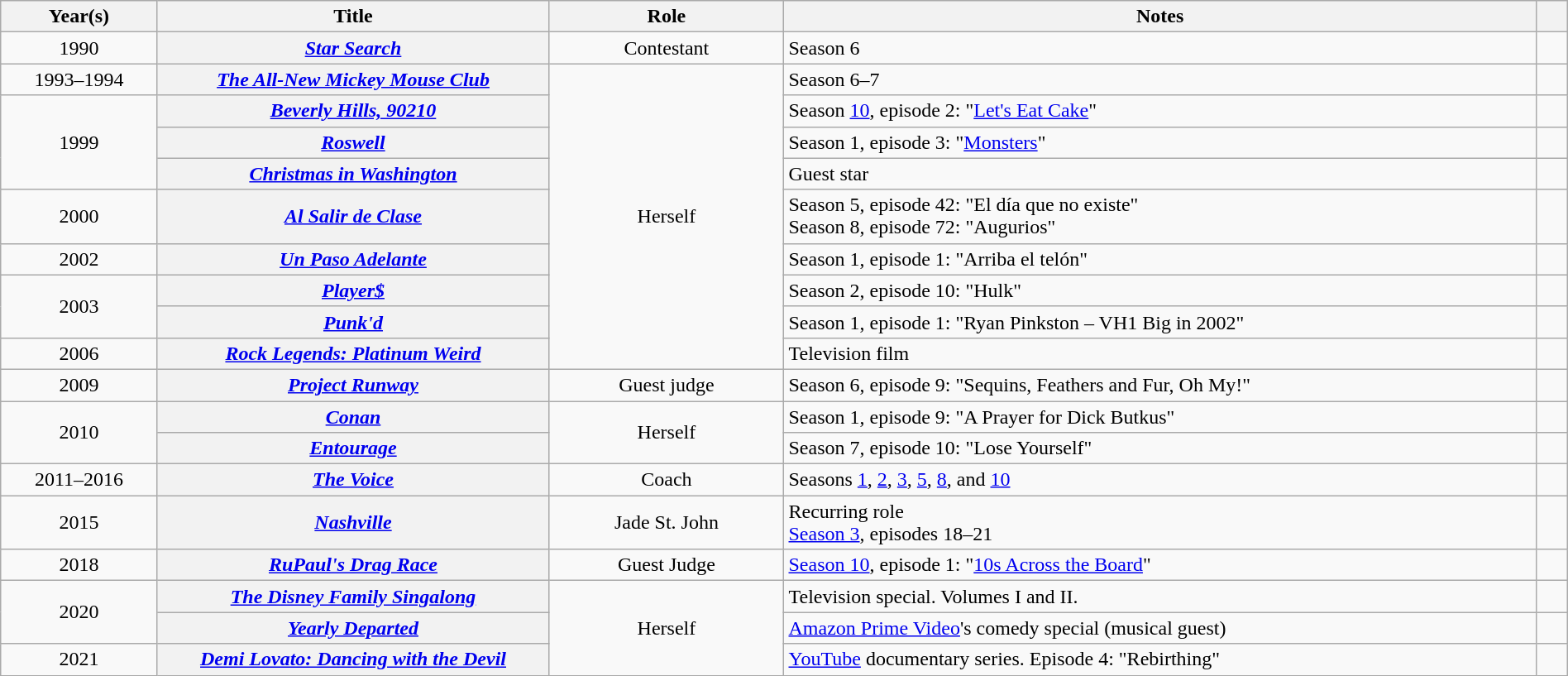<table class="wikitable sortable plainrowheaders" width="100%" style="text-align:center;">
<tr>
<th scope="col" width="10%">Year(s)</th>
<th scope="col" width="25%">Title</th>
<th scope="col" width="15%">Role</th>
<th class="unsortable" scope="col" width="48%">Notes</th>
<th class="unsortable" scope="col" width="2%"></th>
</tr>
<tr>
<td>1990</td>
<th scope="row"><em><a href='#'>Star Search</a></em></th>
<td>Contestant</td>
<td style="text-align:left;">Season 6</td>
<td></td>
</tr>
<tr>
<td>1993–1994</td>
<th scope="row"><em><a href='#'>The All-New Mickey Mouse Club</a></em></th>
<td rowspan="9">Herself</td>
<td style="text-align:left;">Season 6–7</td>
<td></td>
</tr>
<tr>
<td rowspan="3">1999</td>
<th scope="row"><em><a href='#'>Beverly Hills, 90210</a></em></th>
<td style="text-align:left;">Season <a href='#'>10</a>, episode 2: "<a href='#'>Let's Eat Cake</a>"</td>
<td></td>
</tr>
<tr>
<th scope="row"><em><a href='#'>Roswell</a></em></th>
<td style="text-align:left;">Season 1, episode 3: "<a href='#'>Monsters</a>"</td>
<td></td>
</tr>
<tr>
<th scope="row"><em><a href='#'>Christmas in Washington</a></em></th>
<td style="text-align:left;">Guest star</td>
<td></td>
</tr>
<tr>
<td>2000</td>
<th scope="row"><em><a href='#'>Al Salir de Clase</a></em></th>
<td style="text-align:left;">Season 5, episode 42: "El día que no existe"<br>Season 8, episode 72: "Augurios"</td>
<td></td>
</tr>
<tr>
<td>2002</td>
<th scope="row"><em><a href='#'>Un Paso Adelante</a></em></th>
<td style="text-align:left;">Season 1, episode 1: "Arriba el telón"</td>
<td></td>
</tr>
<tr>
<td rowspan="2">2003</td>
<th scope="row"><em><a href='#'>Player$</a></em></th>
<td style="text-align:left;">Season 2, episode 10: "Hulk"</td>
<td></td>
</tr>
<tr>
<th scope="row"><em><a href='#'>Punk'd</a></em></th>
<td style="text-align:left;">Season 1, episode 1: "Ryan Pinkston – VH1 Big in 2002"</td>
<td></td>
</tr>
<tr>
<td>2006</td>
<th scope="row"><em><a href='#'>Rock Legends: Platinum Weird</a></em></th>
<td style="text-align:left;">Television film</td>
<td></td>
</tr>
<tr>
<td>2009</td>
<th scope="row"><em><a href='#'>Project Runway</a></em></th>
<td>Guest judge</td>
<td style="text-align:left;">Season 6, episode 9: "Sequins, Feathers and Fur, Oh My!"</td>
<td></td>
</tr>
<tr>
<td rowspan="2">2010</td>
<th scope="row"><em><a href='#'>Conan</a></em></th>
<td rowspan="2">Herself</td>
<td style="text-align:left;">Season 1, episode 9: "A Prayer for Dick Butkus"</td>
<td></td>
</tr>
<tr>
<th scope="row"><em><a href='#'>Entourage</a></em></th>
<td style="text-align:left;">Season 7, episode 10: "Lose Yourself"</td>
<td></td>
</tr>
<tr>
<td>2011–2016</td>
<th scope="row"><em><a href='#'>The Voice</a></em></th>
<td>Coach</td>
<td style="text-align:left;">Seasons <a href='#'>1</a>, <a href='#'>2</a>, <a href='#'>3</a>, <a href='#'>5</a>, <a href='#'>8</a>, and <a href='#'>10</a></td>
<td></td>
</tr>
<tr>
<td>2015</td>
<th scope="row"><em><a href='#'>Nashville</a></em></th>
<td>Jade St. John</td>
<td style="text-align:left;">Recurring role<br><a href='#'>Season 3</a>, episodes 18–21</td>
<td></td>
</tr>
<tr>
<td>2018</td>
<th scope="row"><em><a href='#'>RuPaul's Drag Race</a></em></th>
<td>Guest Judge</td>
<td style="text-align:left;"><a href='#'>Season 10</a>, episode 1: "<a href='#'>10s Across the Board</a>"</td>
<td></td>
</tr>
<tr>
<td rowspan="2">2020</td>
<th scope="row"><em><a href='#'>The Disney Family Singalong</a></em></th>
<td rowspan="3">Herself</td>
<td style="text-align:left;">Television special. Volumes I and II.</td>
<td></td>
</tr>
<tr>
<th scope="row"><em><a href='#'>Yearly Departed</a></em></th>
<td style="text-align:left;"><a href='#'>Amazon Prime Video</a>'s comedy special (musical guest)</td>
<td></td>
</tr>
<tr>
<td>2021</td>
<th scope="row"><em><a href='#'>Demi Lovato: Dancing with the Devil</a></em></th>
<td style="text-align:left;"><a href='#'>YouTube</a> documentary series. Episode 4: "Rebirthing"</td>
<td></td>
</tr>
</table>
